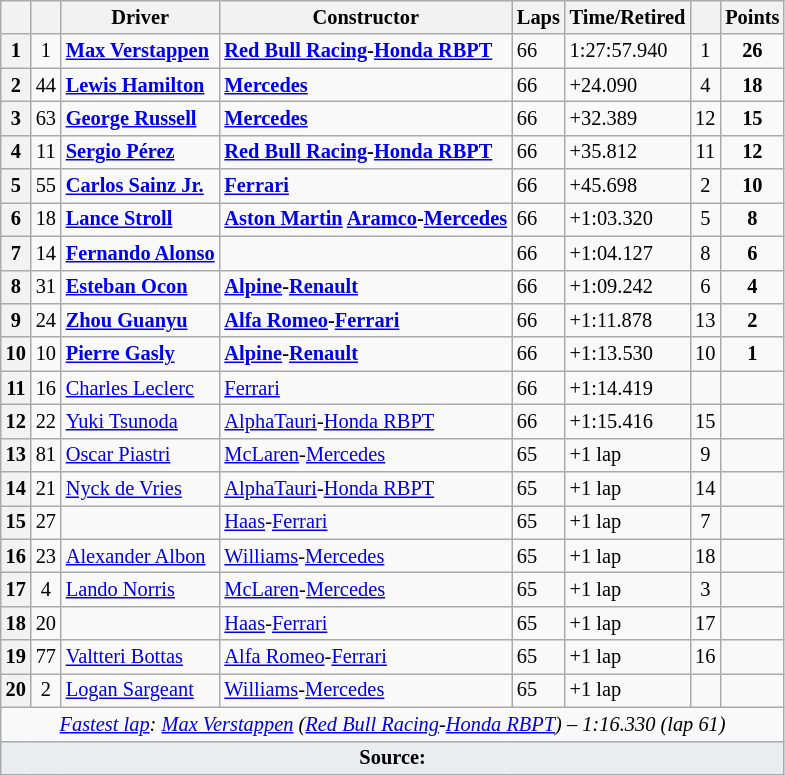<table class="wikitable sortable" style="font-size: 85%;">
<tr>
<th scope="col"></th>
<th scope="col"></th>
<th scope="col">Driver</th>
<th scope="col">Constructor</th>
<th scope="col" class="unsortable">Laps</th>
<th scope="col" class="unsortable">Time/Retired</th>
<th scope="col"></th>
<th scope="col">Points</th>
</tr>
<tr>
<th>1</th>
<td align="center">1</td>
<td data-sort-value="ver"><strong> <a href='#'>Max Verstappen</a></strong></td>
<td><strong><a href='#'>Red Bull Racing</a>-<a href='#'>Honda RBPT</a></strong></td>
<td>66</td>
<td>1:27:57.940</td>
<td align="center">1</td>
<td align="center"><strong>26</strong></td>
</tr>
<tr>
<th>2</th>
<td align="center">44</td>
<td data-sort-value="ham"><strong> <a href='#'>Lewis Hamilton</a></strong></td>
<td><a href='#'><strong>Mercedes</strong></a></td>
<td>66</td>
<td>+24.090</td>
<td align="center">4</td>
<td align="center"><strong>18</strong></td>
</tr>
<tr>
<th>3</th>
<td align="center">63</td>
<td data-sort-value="rus"><strong> <a href='#'>George Russell</a></strong></td>
<td><a href='#'><strong>Mercedes</strong></a></td>
<td>66</td>
<td>+32.389</td>
<td align="center">12</td>
<td align="center"><strong>15</strong></td>
</tr>
<tr>
<th>4</th>
<td style="text-align:center">11</td>
<td data-sort-value="per"><strong> <a href='#'>Sergio Pérez</a></strong></td>
<td><strong><a href='#'>Red Bull Racing</a>-<a href='#'>Honda RBPT</a></strong></td>
<td>66</td>
<td>+35.812</td>
<td style="text-align:center">11</td>
<td align="center"><strong>12</strong></td>
</tr>
<tr>
<th>5</th>
<td align="center">55</td>
<td data-sort-value="sai"><strong> <a href='#'>Carlos Sainz Jr.</a></strong></td>
<td><a href='#'><strong>Ferrari</strong></a></td>
<td>66</td>
<td>+45.698</td>
<td align="center">2</td>
<td align="center"><strong>10</strong></td>
</tr>
<tr>
<th>6</th>
<td align="center">18</td>
<td data-sort-value="str"><strong> <a href='#'>Lance Stroll</a></strong></td>
<td><strong><a href='#'>Aston Martin</a> <a href='#'>Aramco</a>-<a href='#'>Mercedes</a></strong></td>
<td>66</td>
<td>+1:03.320</td>
<td align="center">5</td>
<td align="center"><strong>8</strong></td>
</tr>
<tr>
<th>7</th>
<td align="center">14</td>
<td data-sort-value="alo"><strong> <a href='#'>Fernando Alonso</a></strong></td>
<td><strong></strong></td>
<td>66</td>
<td>+1:04.127</td>
<td align="center">8</td>
<td align="center"><strong>6</strong></td>
</tr>
<tr>
<th>8</th>
<td align="center">31</td>
<td data-sort-value="oco"><strong> <a href='#'>Esteban Ocon</a></strong></td>
<td><strong><a href='#'>Alpine</a>-<a href='#'>Renault</a></strong></td>
<td>66</td>
<td>+1:09.242</td>
<td align="center">6</td>
<td align="center"><strong>4</strong></td>
</tr>
<tr>
<th>9</th>
<td align="center">24</td>
<td data-sort-value="zho"><strong> <a href='#'>Zhou Guanyu</a></strong></td>
<td><strong><a href='#'>Alfa Romeo</a>-<a href='#'>Ferrari</a></strong></td>
<td>66</td>
<td>+1:11.878</td>
<td align="center">13</td>
<td align="center"><strong>2</strong></td>
</tr>
<tr>
<th>10</th>
<td align="center">10</td>
<td data-sort-value="gas"><strong> <a href='#'>Pierre Gasly</a></strong></td>
<td><strong><a href='#'>Alpine</a>-<a href='#'>Renault</a></strong></td>
<td>66</td>
<td>+1:13.530</td>
<td align="center">10</td>
<td align="center"><strong>1</strong></td>
</tr>
<tr>
<th>11</th>
<td style="text-align:center">16</td>
<td data-sort-value="lec"> <a href='#'>Charles Leclerc</a></td>
<td><a href='#'>Ferrari</a></td>
<td>66</td>
<td>+1:14.419</td>
<td align="center"></td>
<td></td>
</tr>
<tr>
<th>12</th>
<td align="center">22</td>
<td data-sort-value="tsu"> <a href='#'>Yuki Tsunoda</a></td>
<td><a href='#'>AlphaTauri</a>-<a href='#'>Honda RBPT</a></td>
<td>66</td>
<td>+1:15.416</td>
<td align="center">15</td>
<td></td>
</tr>
<tr>
<th>13</th>
<td align="center">81</td>
<td data-sort-value="pia"> <a href='#'>Oscar Piastri</a></td>
<td><a href='#'>McLaren</a>-<a href='#'>Mercedes</a></td>
<td>65</td>
<td>+1 lap</td>
<td align="center">9</td>
<td></td>
</tr>
<tr>
<th>14</th>
<td align="center">21</td>
<td data-sort-value="dev"> <a href='#'>Nyck de Vries</a></td>
<td><a href='#'>AlphaTauri</a>-<a href='#'>Honda RBPT</a></td>
<td>65</td>
<td>+1 lap</td>
<td align="center">14</td>
<td></td>
</tr>
<tr>
<th>15</th>
<td align="center">27</td>
<td data-sort-value="hul"></td>
<td><a href='#'>Haas</a>-<a href='#'>Ferrari</a></td>
<td>65</td>
<td>+1 lap</td>
<td align="center">7</td>
<td></td>
</tr>
<tr>
<th>16</th>
<td align="center">23</td>
<td data-sort-value="alb"> <a href='#'>Alexander Albon</a></td>
<td><a href='#'>Williams</a>-<a href='#'>Mercedes</a></td>
<td>65</td>
<td>+1 lap</td>
<td align="center">18</td>
<td></td>
</tr>
<tr>
<th>17</th>
<td align="center">4</td>
<td data-sort-value="nor"> <a href='#'>Lando Norris</a></td>
<td><a href='#'>McLaren</a>-<a href='#'>Mercedes</a></td>
<td>65</td>
<td>+1 lap</td>
<td align="center">3</td>
<td></td>
</tr>
<tr>
<th>18</th>
<td align="center">20</td>
<td data-sort-value="mag"></td>
<td><a href='#'>Haas</a>-<a href='#'>Ferrari</a></td>
<td>65</td>
<td>+1 lap</td>
<td align="center">17</td>
<td></td>
</tr>
<tr>
<th>19</th>
<td align="center">77</td>
<td data-sort-value="bot"> <a href='#'>Valtteri Bottas</a></td>
<td><a href='#'>Alfa Romeo</a>-<a href='#'>Ferrari</a></td>
<td>65</td>
<td>+1 lap</td>
<td align="center">16</td>
<td></td>
</tr>
<tr>
<th>20</th>
<td align="center">2</td>
<td data-sort-value="sar"> <a href='#'>Logan Sargeant</a></td>
<td><a href='#'>Williams</a>-<a href='#'>Mercedes</a></td>
<td>65</td>
<td>+1 lap</td>
<td align="center"></td>
<td></td>
</tr>
<tr class="sortbottom">
<td colspan="8" align="center"><em><a href='#'>Fastest lap</a>:</em>  <em><a href='#'>Max Verstappen</a> (<a href='#'>Red Bull Racing</a>-<a href='#'>Honda RBPT</a>) – 1:16.330 (lap 61)</em></td>
</tr>
<tr class="sortbottom">
<td colspan="8" style="background-color:#eaecf0;text-align:center"><strong>Source:</strong></td>
</tr>
</table>
